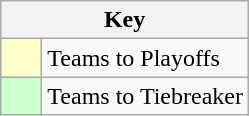<table class="wikitable" style="text-align: center;">
<tr>
<th colspan=2>Key</th>
</tr>
<tr>
<td style="background:#ffffcc; width:20px;"></td>
<td align=left>Teams to Playoffs</td>
</tr>
<tr>
<td style="background:#ccffcc; width:20px;"></td>
<td align=left>Teams to Tiebreaker</td>
</tr>
</table>
